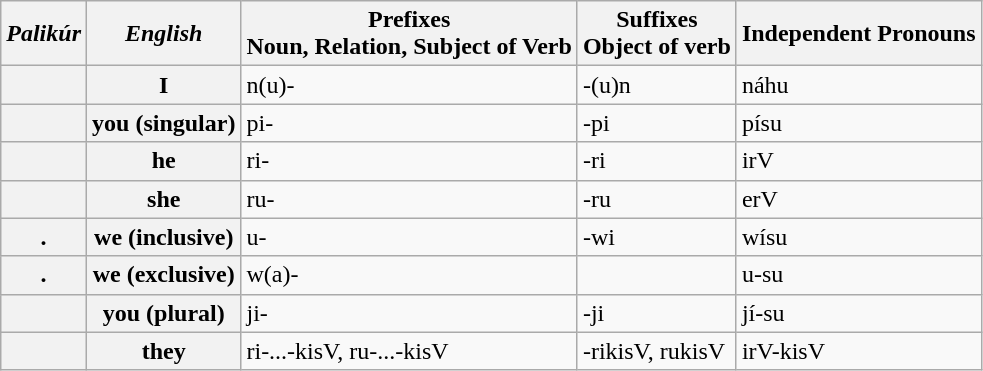<table class="wikitable">
<tr>
<th><em>Palikúr</em></th>
<th><em>English</em></th>
<th>Prefixes<br>Noun, Relation, Subject of Verb</th>
<th>Suffixes<br>Object of verb</th>
<th>Independent Pronouns</th>
</tr>
<tr>
<th></th>
<th>I</th>
<td>n(u)-</td>
<td>-(u)n</td>
<td>náhu</td>
</tr>
<tr>
<th></th>
<th>you (singular)</th>
<td>pi-</td>
<td>-pi</td>
<td>písu</td>
</tr>
<tr>
<th></th>
<th>he</th>
<td>ri-</td>
<td>-ri</td>
<td>irV</td>
</tr>
<tr>
<th></th>
<th>she</th>
<td>ru-</td>
<td>-ru</td>
<td>erV</td>
</tr>
<tr>
<th>.</th>
<th>we (inclusive)</th>
<td>u-</td>
<td>-wi</td>
<td>wísu</td>
</tr>
<tr>
<th>.</th>
<th>we (exclusive)</th>
<td>w(a)-</td>
<td></td>
<td>u-su</td>
</tr>
<tr>
<th></th>
<th>you (plural)</th>
<td>ji-</td>
<td>-ji</td>
<td>jí-su</td>
</tr>
<tr>
<th></th>
<th>they</th>
<td>ri-...-kisV, ru-...-kisV</td>
<td>-rikisV, rukisV</td>
<td>irV-kisV</td>
</tr>
</table>
